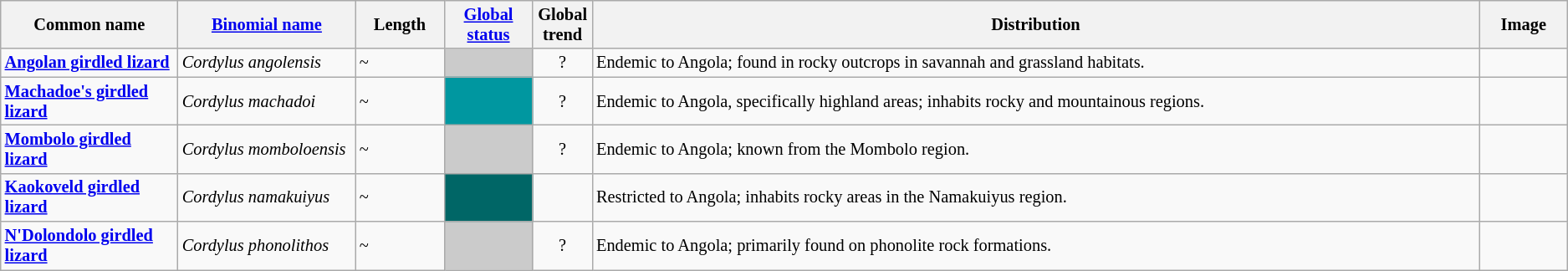<table class="wikitable sortable" style="font-size: 85%">
<tr>
<th width="10%">Common name</th>
<th width="10%"><a href='#'>Binomial name</a></th>
<th width="5%">Length</th>
<th width="5%"><a href='#'>Global status</a></th>
<th width="1%">Global trend</th>
<th width="50%" class="unsortable">Distribution</th>
<th width="5%" class="unsortable">Image</th>
</tr>
<tr>
<td><strong><a href='#'>Angolan girdled lizard</a></strong></td>
<td><em>Cordylus angolensis</em></td>
<td>~</td>
<td align=center style="background: #cbcbcb"></td>
<td align=center>?</td>
<td>Endemic to Angola; found in rocky outcrops in savannah and grassland habitats.</td>
<td></td>
</tr>
<tr>
<td><strong><a href='#'>Machadoe's girdled lizard</a></strong></td>
<td><em>Cordylus machadoi</em></td>
<td>~</td>
<td align=center style="background: #0097a0"></td>
<td align=center>?</td>
<td>Endemic to Angola, specifically highland areas; inhabits rocky and mountainous regions.</td>
<td></td>
</tr>
<tr>
<td><strong><a href='#'>Mombolo girdled lizard</a></strong></td>
<td><em>Cordylus momboloensis</em></td>
<td>~</td>
<td align=center style="background: #cbcbcb"></td>
<td align=center>?</td>
<td>Endemic to Angola; known from the Mombolo region.</td>
<td></td>
</tr>
<tr>
<td><strong><a href='#'>Kaokoveld girdled lizard</a></strong></td>
<td><em>Cordylus namakuiyus</em></td>
<td>~</td>
<td align=center style="background: #006666"></td>
<td align=center></td>
<td>Restricted to Angola; inhabits rocky areas in the Namakuiyus region.</td>
<td></td>
</tr>
<tr>
<td><strong><a href='#'>N'Dolondolo girdled lizard</a></strong></td>
<td><em>Cordylus phonolithos</em></td>
<td>~</td>
<td align=center style="background: #cbcbcb"></td>
<td align=center>?</td>
<td>Endemic to Angola; primarily found on phonolite rock formations.</td>
<td></td>
</tr>
</table>
